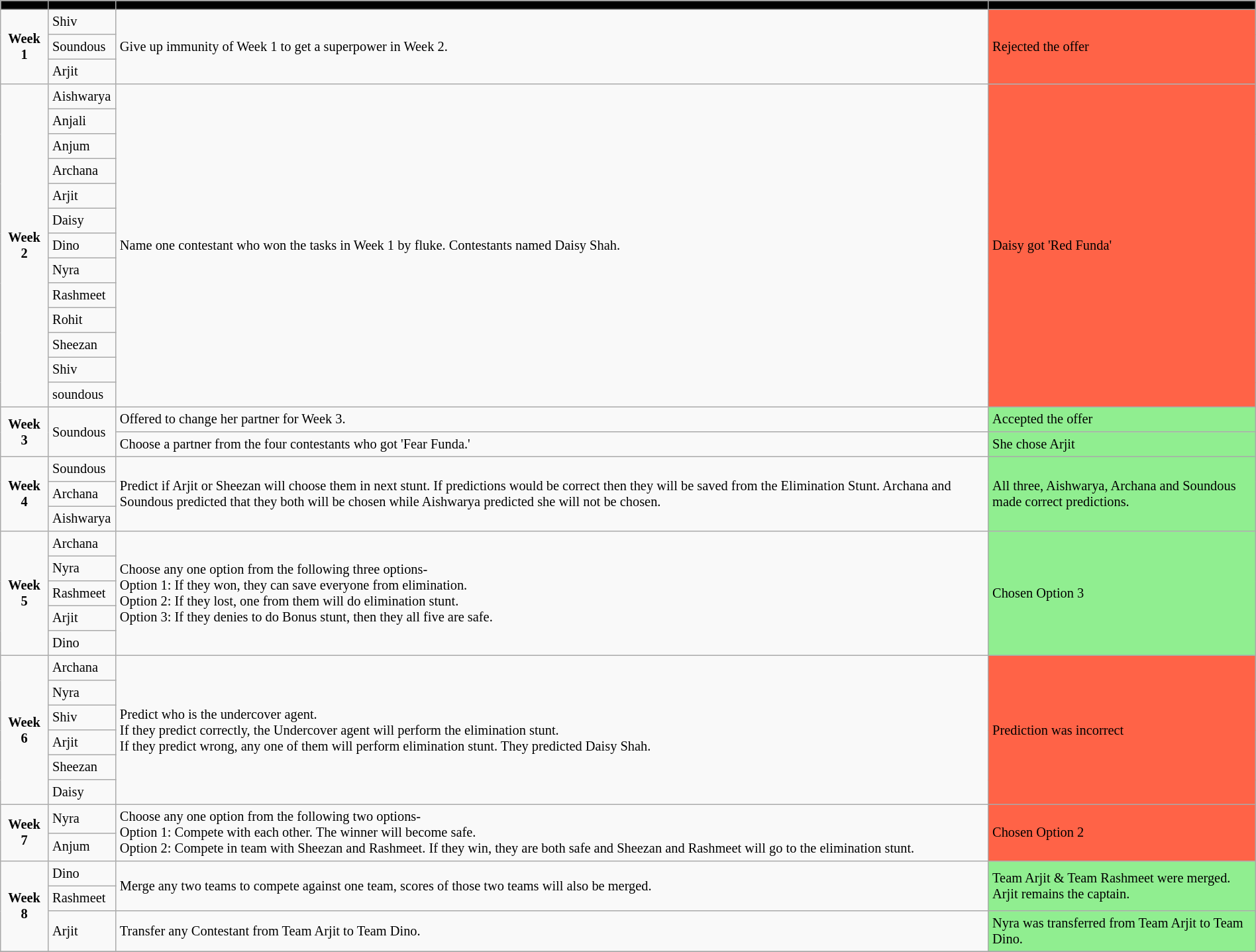<table border="2" cellpadding="4" cellspacing="0" style="margin: 1em 1em 1em 0;font-size:85%; background: #f9f9f9; border: 1px #aaa solid; border-collapse: collapse; width:100%;">
<tr>
<th bgcolor=black></th>
<th bgcolor=black></th>
<th bgcolor=black></th>
<th bgcolor=black></th>
</tr>
<tr>
<th rowspan="3">Week 1</th>
<td>Shiv</td>
<td rowspan="3">Give up immunity of Week 1 to get a superpower in Week 2.</td>
<td rowspan="3" bgcolor="tomato">Rejected the offer</td>
</tr>
<tr>
<td>Soundous</td>
</tr>
<tr>
<td>Arjit</td>
</tr>
<tr>
<th rowspan="13">Week 2</th>
<td>Aishwarya</td>
<td rowspan="13">Name one contestant who won the tasks in Week 1 by fluke. Contestants named Daisy Shah.</td>
<td rowspan="13" bgcolor="tomato">Daisy got 'Red Funda'</td>
</tr>
<tr>
<td>Anjali</td>
</tr>
<tr>
<td>Anjum</td>
</tr>
<tr>
<td>Archana</td>
</tr>
<tr>
<td>Arjit</td>
</tr>
<tr>
<td>Daisy</td>
</tr>
<tr>
<td>Dino</td>
</tr>
<tr>
<td>Nyra</td>
</tr>
<tr>
<td>Rashmeet</td>
</tr>
<tr>
<td>Rohit</td>
</tr>
<tr>
<td>Sheezan</td>
</tr>
<tr>
<td>Shiv</td>
</tr>
<tr>
<td>soundous</td>
</tr>
<tr>
<th rowspan="2">Week 3</th>
<td rowspan="2">Soundous</td>
<td>Offered to change her partner for Week 3.</td>
<td bgcolor="lightgreen">Accepted the offer</td>
</tr>
<tr>
<td>Choose a partner from the four contestants who got 'Fear Funda.'</td>
<td bgcolor="lightgreen">She chose Arjit</td>
</tr>
<tr>
<th rowspan="3">Week 4</th>
<td>Soundous</td>
<td rowspan="3">Predict if Arjit or Sheezan will choose them in next stunt. If predictions would be correct then they will be saved from the Elimination Stunt. Archana and Soundous predicted that they both will be chosen while Aishwarya predicted she will not be chosen.</td>
<td rowspan="3" bgcolor="lightgreen">All three, Aishwarya, Archana and Soundous made correct predictions.</td>
</tr>
<tr>
<td>Archana</td>
</tr>
<tr>
<td>Aishwarya</td>
</tr>
<tr>
<th rowspan="5">Week 5</th>
<td>Archana</td>
<td rowspan="5">Choose any one option from the following three options-<br>Option 1: If they won, they can save everyone from elimination.<br>Option 2: If they lost, one from them will do elimination stunt.<br>Option 3: If they denies to do Bonus stunt, then they all five are safe.</td>
<td rowspan="5" bgcolor="lightgreen">Chosen Option 3</td>
</tr>
<tr>
<td>Nyra</td>
</tr>
<tr>
<td>Rashmeet</td>
</tr>
<tr>
<td>Arjit</td>
</tr>
<tr>
<td>Dino</td>
</tr>
<tr>
<th rowspan="6">Week 6</th>
<td>Archana</td>
<td rowspan="6">Predict who is the undercover agent.<br>If they predict correctly, the Undercover agent will perform the elimination stunt.<br>If they predict wrong, any one of them will perform elimination stunt. They predicted Daisy Shah.</td>
<td rowspan="6" bgcolor="tomato">Prediction was incorrect</td>
</tr>
<tr>
<td>Nyra</td>
</tr>
<tr>
<td>Shiv</td>
</tr>
<tr>
<td>Arjit</td>
</tr>
<tr>
<td>Sheezan</td>
</tr>
<tr>
<td>Daisy</td>
</tr>
<tr>
<th rowspan="2">Week 7</th>
<td>Nyra</td>
<td rowspan="2">Choose any one option from the following two options-<br>Option 1: Compete with each other. The winner will become safe.<br>Option 2: Compete in team with Sheezan and Rashmeet. If they win, they are both safe and Sheezan and Rashmeet will go to the elimination stunt.</td>
<td rowspan="2" bgcolor="tomato">Chosen Option 2</td>
</tr>
<tr>
<td>Anjum</td>
</tr>
<tr>
<th rowspan="4">Week 8</th>
<td>Dino</td>
<td rowspan="3">Merge any two teams to compete against one team, scores of those two teams will also be merged.</td>
<td rowspan="3" bgcolor="lightgreen">Team Arjit & Team Rashmeet were merged. Arjit remains the captain.</td>
</tr>
<tr>
<td>Rashmeet</td>
</tr>
<tr>
<td rowspan="2">Arjit</td>
</tr>
<tr>
<td>Transfer any Contestant from Team Arjit to Team Dino.</td>
<td bgcolor="lightgreen">Nyra was transferred from Team Arjit to Team Dino.</td>
</tr>
<tr>
</tr>
</table>
